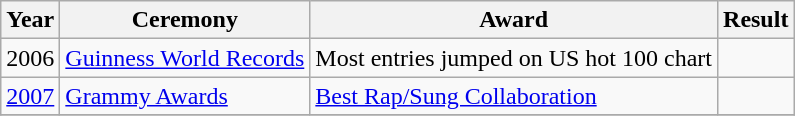<table class="wikitable plainrowheaders">
<tr>
<th>Year</th>
<th>Ceremony</th>
<th>Award</th>
<th>Result</th>
</tr>
<tr>
<td>2006</td>
<td><a href='#'>Guinness World Records</a></td>
<td>Most entries jumped on US hot 100 chart </td>
<td></td>
</tr>
<tr>
<td><a href='#'>2007</a></td>
<td><a href='#'>Grammy Awards</a></td>
<td><a href='#'>Best Rap/Sung Collaboration</a> </td>
<td></td>
</tr>
<tr>
</tr>
</table>
